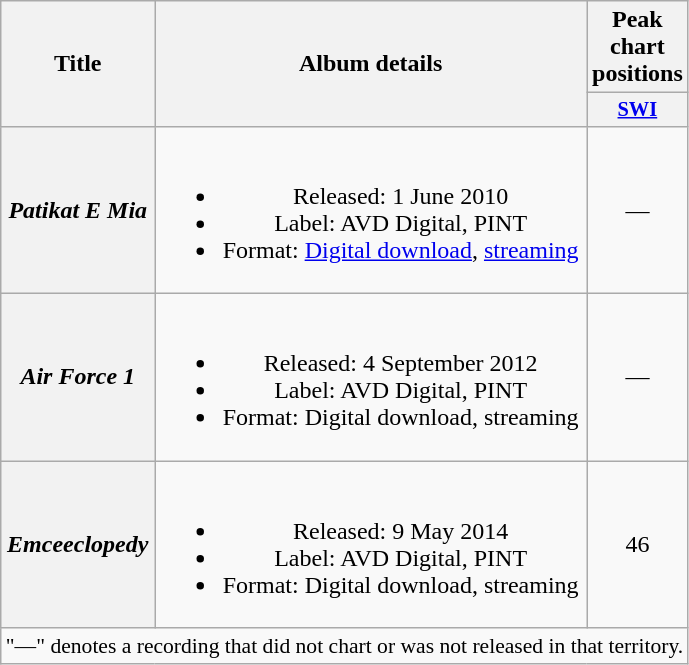<table class="wikitable plainrowheaders" style="text-align:center;">
<tr>
<th scope="col" rowspan="2">Title</th>
<th scope="col" rowspan="2">Album details</th>
<th scope="col" colspan="1">Peak chart positions</th>
</tr>
<tr>
<th style="width:2.5em; font-size:85%"><a href='#'>SWI</a><br></th>
</tr>
<tr>
<th scope="row"><em>Patikat E Mia</em></th>
<td><br><ul><li>Released: 1 June 2010</li><li>Label: AVD Digital, PINT</li><li>Format: <a href='#'>Digital download</a>, <a href='#'>streaming</a></li></ul></td>
<td>—</td>
</tr>
<tr>
<th scope="row"><em>Air Force 1</em></th>
<td><br><ul><li>Released: 4 September 2012</li><li>Label: AVD Digital, PINT</li><li>Format: Digital download, streaming</li></ul></td>
<td>—</td>
</tr>
<tr>
<th scope="row"><em>Emceeclopedy</em></th>
<td><br><ul><li>Released: 9 May 2014</li><li>Label: AVD Digital, PINT</li><li>Format: Digital download, streaming</li></ul></td>
<td>46</td>
</tr>
<tr>
<td colspan="11" style="font-size:90%">"—" denotes a recording that did not chart or was not released in that territory.</td>
</tr>
</table>
